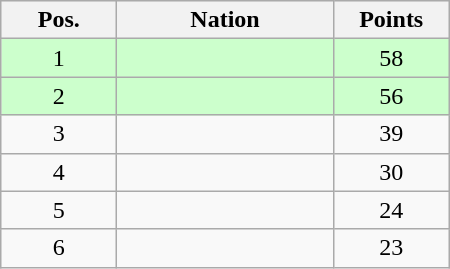<table class="wikitable gauche" cellspacing="1" style="width:300px;">
<tr style="background:#efefef; text-align:center;">
<th style="width:70px;">Pos.</th>
<th>Nation</th>
<th style="width:70px;">Points</th>
</tr>
<tr style="vertical-align:top; text-align:center; background:#ccffcc;">
<td>1</td>
<td style="text-align:left;"></td>
<td>58</td>
</tr>
<tr style="vertical-align:top; text-align:center; background:#ccffcc;">
<td>2</td>
<td style="text-align:left;"></td>
<td>56</td>
</tr>
<tr style="vertical-align:top; text-align:center;">
<td>3</td>
<td style="text-align:left;"></td>
<td>39</td>
</tr>
<tr style="vertical-align:top; text-align:center;">
<td>4</td>
<td style="text-align:left;"></td>
<td>30</td>
</tr>
<tr style="vertical-align:top; text-align:center;">
<td>5</td>
<td style="text-align:left;"></td>
<td>24</td>
</tr>
<tr style="vertical-align:top; text-align:center;">
<td>6</td>
<td style="text-align:left;"></td>
<td>23</td>
</tr>
</table>
